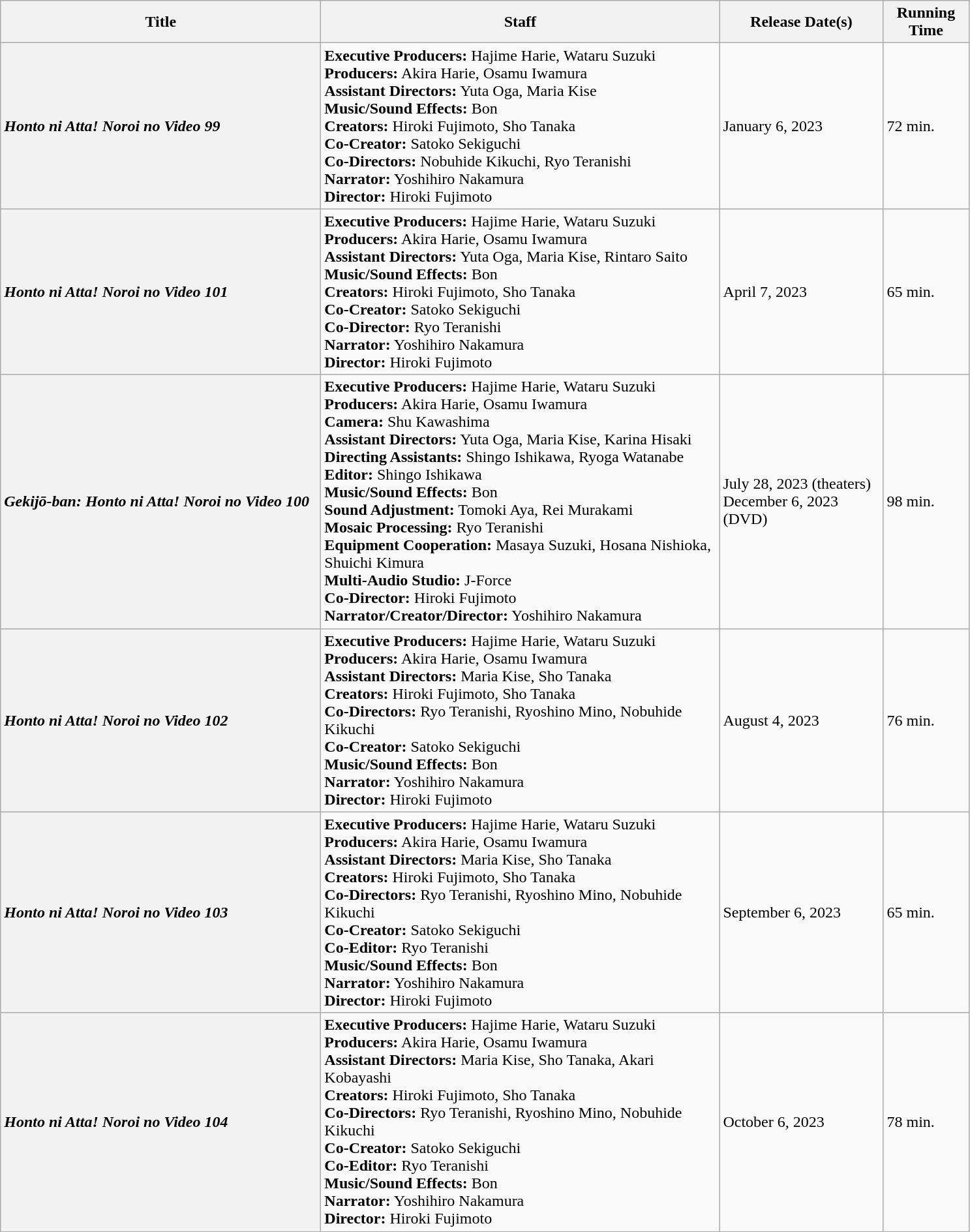<table class="wikitable mw-collapsible mw-collapsed">
<tr>
<th style=width:20.0em>Title</th>
<th style="width:25.0em">Staff</th>
<th style="width:10.0em">Release Date(s)</th>
<th style="width:5.0em">Running Time</th>
</tr>
<tr>
<th style="text-align:left"><em>Honto ni Atta! Noroi no Video 99</em></th>
<td><strong>Executive Producers:</strong> Hajime Harie, Wataru Suzuki<br><strong>Producers:</strong> Akira Harie, Osamu Iwamura<br><strong>Assistant Directors:</strong> Yuta Oga, Maria Kise<br><strong>Music/Sound Effects:</strong> Bon<br><strong>Creators:</strong> Hiroki Fujimoto, Sho Tanaka<br><strong>Co-Creator:</strong> Satoko Sekiguchi<br><strong>Co-Directors:</strong> Nobuhide Kikuchi, Ryo Teranishi<br><strong>Narrator:</strong> Yoshihiro Nakamura<br><strong>Director:</strong> Hiroki Fujimoto</td>
<td>January 6, 2023</td>
<td>72 min.</td>
</tr>
<tr>
<th style="text-align:left"><em>Honto ni Atta! Noroi no Video 101</em></th>
<td><strong>Executive Producers:</strong> Hajime Harie, Wataru Suzuki<br><strong>Producers:</strong> Akira Harie, Osamu Iwamura<br><strong>Assistant Directors:</strong> Yuta Oga, Maria Kise, Rintaro Saito<br><strong>Music/Sound Effects:</strong> Bon<br><strong>Creators:</strong> Hiroki Fujimoto, Sho Tanaka<br><strong>Co-Creator:</strong> Satoko Sekiguchi<br><strong>Co-Director:</strong> Ryo Teranishi<br><strong>Narrator:</strong> Yoshihiro Nakamura<br><strong>Director:</strong> Hiroki Fujimoto</td>
<td>April 7, 2023</td>
<td>65 min.</td>
</tr>
<tr>
<th style="text-align:left"><em>Gekijō-ban: Honto ni Atta! Noroi no Video 100</em></th>
<td><strong>Executive Producers:</strong> Hajime Harie, Wataru Suzuki<br><strong>Producers:</strong> Akira Harie, Osamu Iwamura<br><strong>Camera:</strong> Shu Kawashima<br><strong>Assistant Directors:</strong> Yuta Oga, Maria Kise, Karina Hisaki<br><strong>Directing Assistants:</strong> Shingo Ishikawa, Ryoga Watanabe<br><strong>Editor:</strong> Shingo Ishikawa<br><strong>Music/Sound Effects:</strong> Bon<br><strong>Sound Adjustment:</strong> Tomoki Aya, Rei Murakami<br><strong>Mosaic Processing:</strong> Ryo Teranishi<br><strong>Equipment Cooperation:</strong> Masaya Suzuki, Hosana Nishioka, Shuichi Kimura<br><strong>Multi-Audio Studio:</strong> J-Force<br><strong>Co-Director:</strong> Hiroki Fujimoto<br><strong>Narrator/Creator/Director:</strong> Yoshihiro Nakamura</td>
<td>July 28, 2023 (theaters)<br>December 6, 2023 (DVD)</td>
<td>98 min.</td>
</tr>
<tr>
<th style="text-align:left"><em>Honto ni Atta! Noroi no Video 102</em></th>
<td><strong>Executive Producers:</strong> Hajime Harie, Wataru Suzuki<br><strong>Producers:</strong> Akira Harie, Osamu Iwamura<br><strong>Assistant Directors:</strong> Maria Kise, Sho Tanaka<br><strong>Creators:</strong> Hiroki Fujimoto, Sho Tanaka<br><strong>Co-Directors:</strong> Ryo Teranishi, Ryoshino Mino, Nobuhide Kikuchi<br><strong>Co-Creator:</strong> Satoko Sekiguchi<br><strong>Music/Sound Effects:</strong> Bon<br><strong>Narrator:</strong> Yoshihiro Nakamura<br><strong>Director:</strong> Hiroki Fujimoto</td>
<td>August 4, 2023</td>
<td>76 min.</td>
</tr>
<tr>
<th style="text-align:left"><em>Honto ni Atta! Noroi no Video 103</em></th>
<td><strong>Executive Producers:</strong> Hajime Harie, Wataru Suzuki<br><strong>Producers:</strong> Akira Harie, Osamu Iwamura<br><strong>Assistant Directors:</strong> Maria Kise, Sho Tanaka<br><strong>Creators:</strong> Hiroki Fujimoto, Sho Tanaka<br><strong>Co-Directors:</strong> Ryo Teranishi, Ryoshino Mino, Nobuhide Kikuchi<br><strong>Co-Creator:</strong> Satoko Sekiguchi<br><strong>Co-Editor:</strong> Ryo Teranishi<br><strong>Music/Sound Effects:</strong> Bon<br><strong>Narrator:</strong> Yoshihiro Nakamura<br><strong>Director:</strong> Hiroki Fujimoto</td>
<td>September 6, 2023</td>
<td>65 min.</td>
</tr>
<tr>
<th style="text-align:left"><em>Honto ni Atta! Noroi no Video 104</em></th>
<td><strong>Executive Producers:</strong> Hajime Harie, Wataru Suzuki<br><strong>Producers:</strong> Akira Harie, Osamu Iwamura<br><strong>Assistant Directors:</strong> Maria Kise, Sho Tanaka, Akari Kobayashi<br><strong>Creators:</strong> Hiroki Fujimoto, Sho Tanaka<br><strong>Co-Directors:</strong> Ryo Teranishi, Ryoshino Mino, Nobuhide Kikuchi<br><strong>Co-Creator:</strong> Satoko Sekiguchi<br><strong>Co-Editor:</strong> Ryo Teranishi<br><strong>Music/Sound Effects:</strong> Bon<br><strong>Narrator:</strong> Yoshihiro Nakamura<br><strong>Director:</strong> Hiroki Fujimoto</td>
<td>October 6, 2023</td>
<td>78 min.</td>
</tr>
</table>
